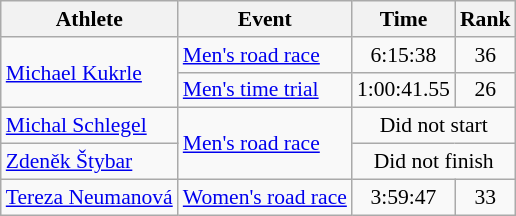<table class="wikitable" style="font-size:90%">
<tr>
<th>Athlete</th>
<th>Event</th>
<th>Time</th>
<th>Rank</th>
</tr>
<tr align=center>
<td align=left rowspan=2><a href='#'>Michael Kukrle</a></td>
<td align=left><a href='#'>Men's road race</a></td>
<td>6:15:38</td>
<td>36</td>
</tr>
<tr align=center>
<td align=left><a href='#'>Men's time trial</a></td>
<td>1:00:41.55</td>
<td>26</td>
</tr>
<tr align=center>
<td align=left><a href='#'>Michal Schlegel</a></td>
<td align=left rowspan=2><a href='#'>Men's road race</a></td>
<td colspan=2>Did not start</td>
</tr>
<tr align=center>
<td align=left><a href='#'>Zdeněk Štybar</a></td>
<td colspan=2>Did not finish</td>
</tr>
<tr align=center>
<td align=left><a href='#'>Tereza Neumanová</a></td>
<td align=left><a href='#'>Women's road race</a></td>
<td>3:59:47</td>
<td>33</td>
</tr>
</table>
